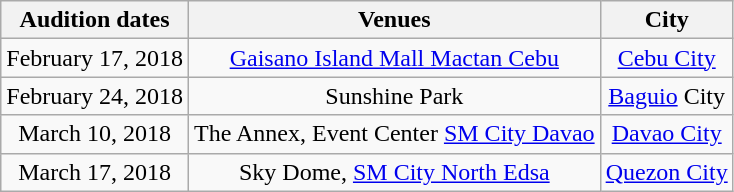<table class="wikitable" style="text-align: center;">
<tr>
<th>Audition dates</th>
<th>Venues</th>
<th>City</th>
</tr>
<tr>
<td>February 17, 2018</td>
<td><a href='#'>Gaisano Island Mall Mactan Cebu</a></td>
<td><a href='#'>Cebu City</a></td>
</tr>
<tr>
<td>February 24, 2018</td>
<td>Sunshine Park</td>
<td><a href='#'>Baguio</a> City</td>
</tr>
<tr>
<td>March 10, 2018</td>
<td>The Annex, Event Center <a href='#'>SM City Davao</a></td>
<td><a href='#'>Davao City</a></td>
</tr>
<tr>
<td>March 17, 2018</td>
<td>Sky Dome, <a href='#'>SM City North Edsa</a></td>
<td><a href='#'>Quezon City</a></td>
</tr>
</table>
